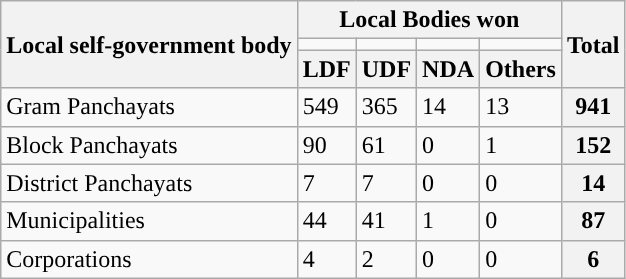<table class="wikitable">
<tr>
<th rowspan="3">Local self-government body</th>
<th colspan="4">Local Bodies won</th>
<th rowspan="3">Total</th>
</tr>
<tr>
<td style="background:"></td>
<td style="background:"></td>
<td style="background:"></td>
<td style="background:"></td>
</tr>
<tr>
<th>LDF</th>
<th>UDF</th>
<th>NDA</th>
<th>Others</th>
</tr>
<tr>
<td>Gram Panchayats</td>
<td>549</td>
<td>365</td>
<td>14</td>
<td>13</td>
<th>941</th>
</tr>
<tr>
<td>Block Panchayats</td>
<td>90</td>
<td>61</td>
<td>0</td>
<td>1</td>
<th>152</th>
</tr>
<tr>
<td>District Panchayats</td>
<td>7</td>
<td>7</td>
<td>0</td>
<td>0</td>
<th>14</th>
</tr>
<tr>
<td>Municipalities</td>
<td>44</td>
<td>41</td>
<td>1</td>
<td>0</td>
<th>87</th>
</tr>
<tr>
<td>Corporations</td>
<td>4</td>
<td>2</td>
<td>0</td>
<td>0</td>
<th>6</th>
</tr>
</table>
